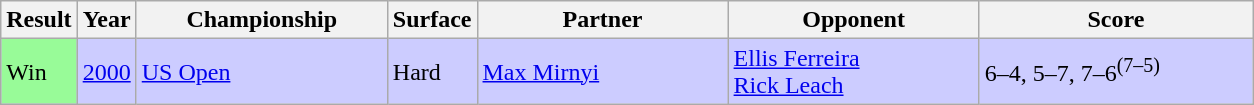<table class="sortable wikitable">
<tr>
<th>Result</th>
<th>Year</th>
<th width=160>Championship</th>
<th>Surface</th>
<th width=160>Partner</th>
<th width=160>Opponent</th>
<th width=175 class="unsortable">Score</th>
</tr>
<tr bgcolor=CCCCFF>
<td bgcolor=98FB98>Win</td>
<td><a href='#'>2000</a></td>
<td><a href='#'>US Open</a></td>
<td>Hard</td>
<td> <a href='#'>Max Mirnyi</a></td>
<td> <a href='#'>Ellis Ferreira</a><br> <a href='#'>Rick Leach</a></td>
<td>6–4, 5–7, 7–6<sup>(7–5)</sup></td>
</tr>
</table>
